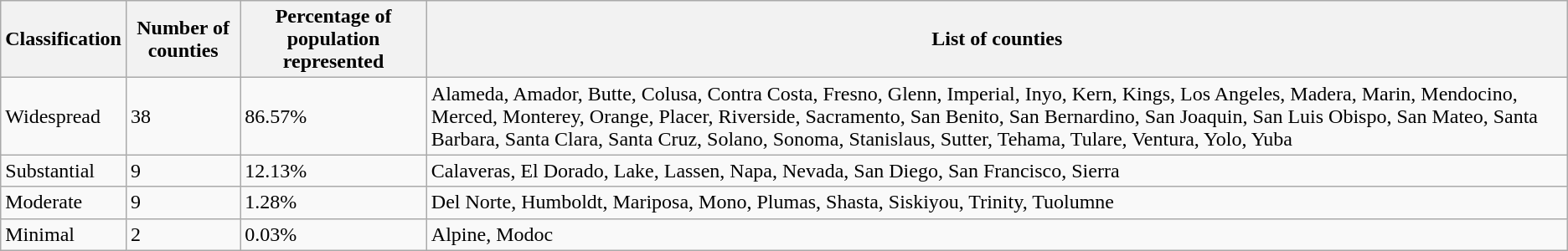<table class="wikitable">
<tr>
<th>Classification</th>
<th>Number of counties</th>
<th>Percentage of population represented</th>
<th>List of counties</th>
</tr>
<tr>
<td>Widespread</td>
<td>38</td>
<td>86.57%</td>
<td>Alameda, Amador, Butte, Colusa, Contra Costa, Fresno, Glenn, Imperial, Inyo, Kern, Kings, Los Angeles, Madera, Marin, Mendocino, Merced, Monterey, Orange, Placer, Riverside, Sacramento, San Benito, San Bernardino, San Joaquin, San Luis Obispo, San Mateo, Santa Barbara, Santa Clara, Santa Cruz, Solano, Sonoma, Stanislaus, Sutter, Tehama, Tulare, Ventura, Yolo, Yuba</td>
</tr>
<tr>
<td>Substantial</td>
<td>9</td>
<td>12.13%</td>
<td>Calaveras, El Dorado, Lake, Lassen, Napa, Nevada, San Diego, San Francisco, Sierra</td>
</tr>
<tr>
<td>Moderate</td>
<td>9</td>
<td>1.28%</td>
<td>Del Norte, Humboldt, Mariposa, Mono, Plumas, Shasta, Siskiyou, Trinity, Tuolumne</td>
</tr>
<tr>
<td>Minimal</td>
<td>2</td>
<td>0.03%</td>
<td>Alpine, Modoc</td>
</tr>
</table>
